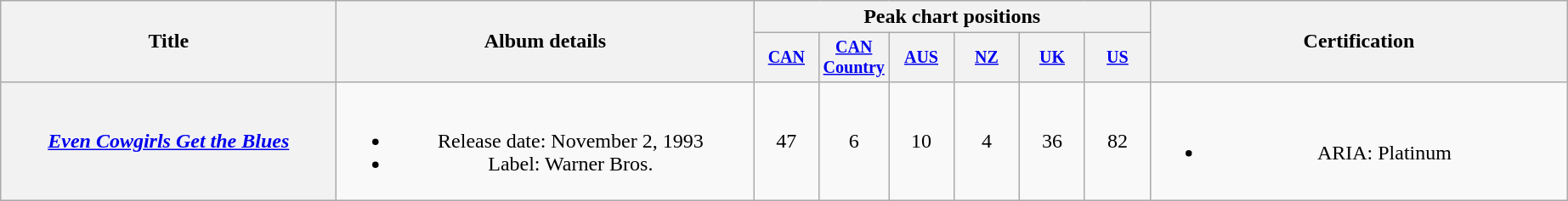<table class="wikitable plainrowheaders" style="text-align:center;">
<tr>
<th rowspan="2" style="width:16em;">Title</th>
<th rowspan="2" style="width:20em;">Album details</th>
<th colspan="6">Peak chart positions</th>
<th rowspan="2" style="width:20em;">Certification</th>
</tr>
<tr style="font-size:smaller;">
<th width="45"><a href='#'>CAN</a></th>
<th width="45"><a href='#'>CAN Country</a></th>
<th width="45"><a href='#'>AUS</a><br></th>
<th width="45"><a href='#'>NZ</a><br></th>
<th width="45"><a href='#'>UK</a><br></th>
<th width="45"><a href='#'>US</a><br></th>
</tr>
<tr>
<th scope="row"><em><a href='#'>Even Cowgirls Get the Blues</a></em></th>
<td><br><ul><li>Release date: November 2, 1993</li><li>Label: Warner Bros.</li></ul></td>
<td>47</td>
<td>6</td>
<td>10</td>
<td>4</td>
<td>36</td>
<td>82</td>
<td><br><ul><li>ARIA: Platinum</li></ul></td>
</tr>
</table>
